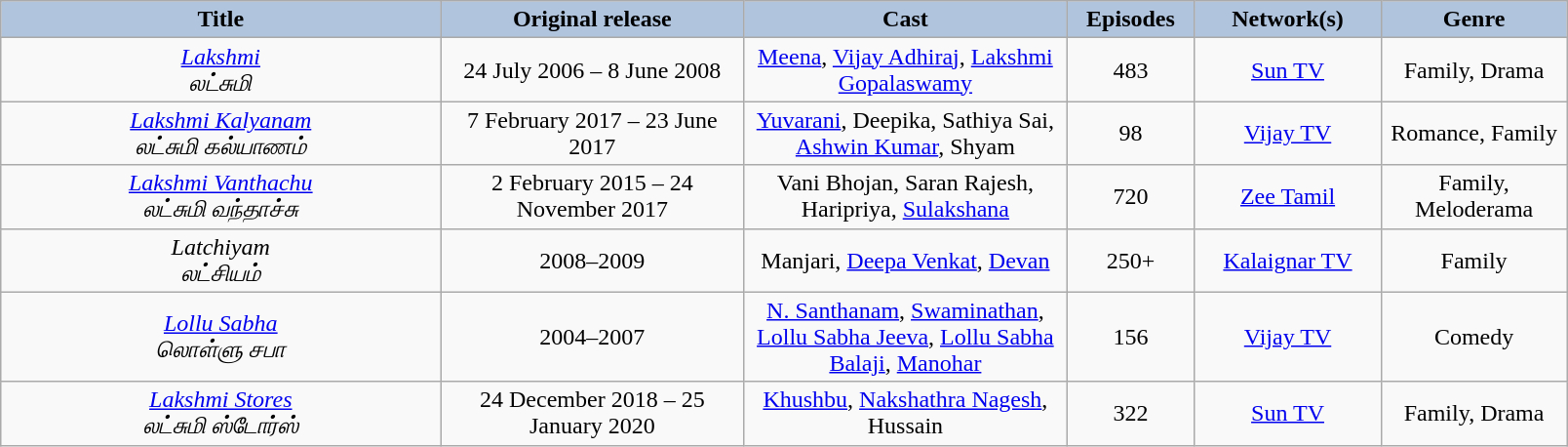<table class="wikitable" style="text-align:center;">
<tr>
<th style="width:220pt; background:LightSteelBlue;">Title</th>
<th style="width:150pt; background:LightSteelBlue;">Original release</th>
<th style="width:160pt; background:LightSteelBlue;">Cast</th>
<th style="width:60pt; background:LightSteelBlue;">Episodes</th>
<th style="width:90pt; background:LightSteelBlue;">Network(s)</th>
<th style="width:90pt; background:LightSteelBlue;">Genre</th>
</tr>
<tr>
<td><em><a href='#'>Lakshmi</a></em> <br> <em>லட்சுமி</em></td>
<td>24 July 2006 – 8 June 2008</td>
<td><a href='#'>Meena</a>, <a href='#'>Vijay Adhiraj</a>, <a href='#'>Lakshmi Gopalaswamy</a></td>
<td>483</td>
<td><a href='#'>Sun TV</a></td>
<td>Family, Drama</td>
</tr>
<tr>
<td><em><a href='#'>Lakshmi Kalyanam</a></em>  <br> <em>லட்சுமி கல்யாணம்</em></td>
<td>7 February 2017 – 23 June 2017</td>
<td><a href='#'>Yuvarani</a>, Deepika, Sathiya Sai, <a href='#'>Ashwin Kumar</a>, Shyam</td>
<td>98</td>
<td><a href='#'>Vijay TV</a></td>
<td>Romance, Family</td>
</tr>
<tr>
<td><em><a href='#'>Lakshmi Vanthachu</a></em> <br> <em>லட்சுமி வந்தாச்சு</em></td>
<td>2 February 2015 – 24 November 2017</td>
<td>Vani Bhojan, Saran Rajesh, Haripriya, <a href='#'>Sulakshana</a></td>
<td>720</td>
<td><a href='#'>Zee Tamil</a></td>
<td>Family, Meloderama</td>
</tr>
<tr>
<td><em>Latchiyam</em> <br> <em>லட்சியம்</em></td>
<td>2008–2009</td>
<td>Manjari, <a href='#'>Deepa Venkat</a>, <a href='#'>Devan</a></td>
<td>250+</td>
<td><a href='#'>Kalaignar TV</a></td>
<td>Family</td>
</tr>
<tr>
<td><em><a href='#'>Lollu Sabha</a></em> <br> <em>லொள்ளு சபா</em></td>
<td>2004–2007</td>
<td><a href='#'>N. Santhanam</a>, <a href='#'>Swaminathan</a>, <a href='#'>Lollu Sabha Jeeva</a>, <a href='#'>Lollu Sabha Balaji</a>, <a href='#'>Manohar</a></td>
<td>156</td>
<td><a href='#'>Vijay TV</a></td>
<td>Comedy</td>
</tr>
<tr>
<td><em><a href='#'>Lakshmi Stores</a></em> <br> <em>லட்சுமி ஸ்டோர்ஸ்</em></td>
<td>24 December 2018 – 25 January 2020</td>
<td><a href='#'>Khushbu</a>, <a href='#'>Nakshathra Nagesh</a>, Hussain</td>
<td>322</td>
<td><a href='#'>Sun TV</a></td>
<td>Family, Drama</td>
</tr>
</table>
